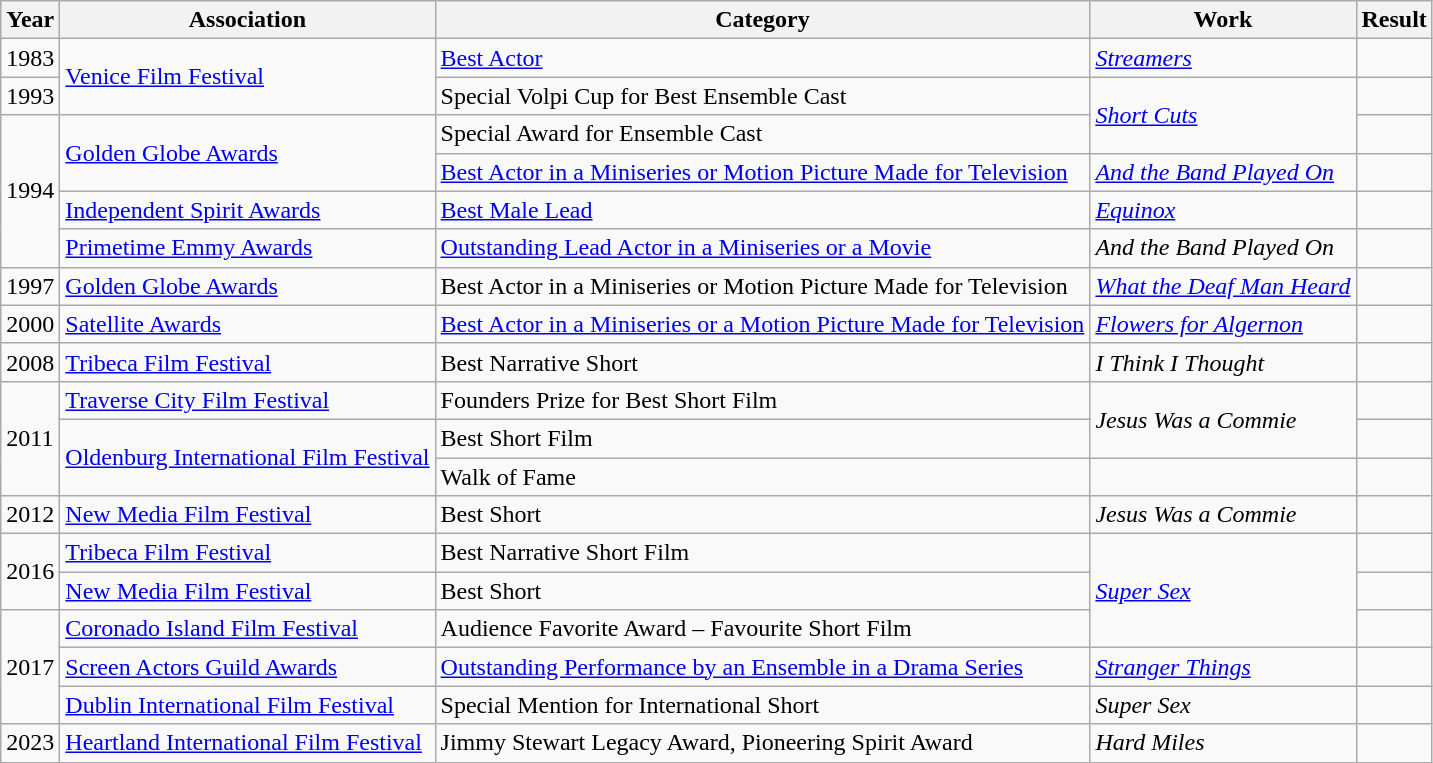<table class="wikitable sortable">
<tr>
<th>Year</th>
<th>Association</th>
<th>Category</th>
<th>Work</th>
<th>Result</th>
</tr>
<tr>
<td>1983</td>
<td rowspan="2"><a href='#'>Venice Film Festival</a></td>
<td><a href='#'>Best Actor</a></td>
<td><em><a href='#'>Streamers</a></em></td>
<td></td>
</tr>
<tr>
<td>1993</td>
<td>Special Volpi Cup for Best Ensemble Cast</td>
<td rowspan="2"><em><a href='#'>Short Cuts</a></em></td>
<td></td>
</tr>
<tr>
<td rowspan="4">1994</td>
<td rowspan="2"><a href='#'>Golden Globe Awards</a></td>
<td>Special Award for Ensemble Cast </td>
<td></td>
</tr>
<tr>
<td><a href='#'>Best Actor in a Miniseries or Motion Picture Made for Television</a></td>
<td><em><a href='#'>And the Band Played On</a></em></td>
<td></td>
</tr>
<tr>
<td><a href='#'>Independent Spirit Awards</a></td>
<td><a href='#'>Best Male Lead</a></td>
<td><em><a href='#'>Equinox</a></em></td>
<td></td>
</tr>
<tr>
<td><a href='#'>Primetime Emmy Awards</a></td>
<td><a href='#'>Outstanding Lead Actor in a Miniseries or a Movie</a></td>
<td><em>And the Band Played On</em></td>
<td></td>
</tr>
<tr>
<td>1997</td>
<td><a href='#'>Golden Globe Awards</a></td>
<td>Best Actor in a Miniseries or Motion Picture Made for Television</td>
<td><em><a href='#'>What the Deaf Man Heard</a></em></td>
<td></td>
</tr>
<tr>
<td>2000</td>
<td><a href='#'>Satellite Awards</a></td>
<td><a href='#'>Best Actor in a Miniseries or a Motion Picture Made for Television</a></td>
<td><em><a href='#'>Flowers for Algernon</a></em></td>
<td></td>
</tr>
<tr>
<td>2008</td>
<td><a href='#'>Tribeca Film Festival</a></td>
<td>Best Narrative Short</td>
<td><em>I Think I Thought</em></td>
<td></td>
</tr>
<tr>
<td rowspan="3">2011</td>
<td><a href='#'>Traverse City Film Festival</a></td>
<td>Founders Prize for Best Short Film</td>
<td rowspan="2"><em>Jesus Was a Commie</em></td>
<td></td>
</tr>
<tr>
<td rowspan="2"><a href='#'>Oldenburg International Film Festival</a></td>
<td>Best Short Film</td>
<td></td>
</tr>
<tr>
<td>Walk of Fame</td>
<td></td>
<td></td>
</tr>
<tr>
<td>2012</td>
<td><a href='#'>New Media Film Festival</a></td>
<td>Best Short</td>
<td><em>Jesus Was a Commie</em></td>
<td></td>
</tr>
<tr>
<td rowspan="2">2016</td>
<td><a href='#'>Tribeca Film Festival</a></td>
<td>Best Narrative Short Film</td>
<td rowspan="3"><em><a href='#'>Super Sex</a></em></td>
<td></td>
</tr>
<tr>
<td><a href='#'>New Media Film Festival</a></td>
<td>Best Short</td>
<td></td>
</tr>
<tr>
<td rowspan="3">2017</td>
<td><a href='#'>Coronado Island Film Festival</a></td>
<td>Audience Favorite Award – Favourite Short Film</td>
<td></td>
</tr>
<tr>
<td><a href='#'>Screen Actors Guild Awards</a></td>
<td><a href='#'>Outstanding Performance by an Ensemble in a Drama Series</a></td>
<td><em><a href='#'>Stranger Things</a></em></td>
<td></td>
</tr>
<tr>
<td><a href='#'>Dublin International Film Festival</a></td>
<td>Special Mention for International Short</td>
<td><em>Super Sex</em></td>
<td></td>
</tr>
<tr>
<td>2023</td>
<td><a href='#'>Heartland International Film Festival</a></td>
<td>Jimmy Stewart Legacy Award, Pioneering Spirit Award</td>
<td><em>Hard Miles</em></td>
<td></td>
</tr>
</table>
